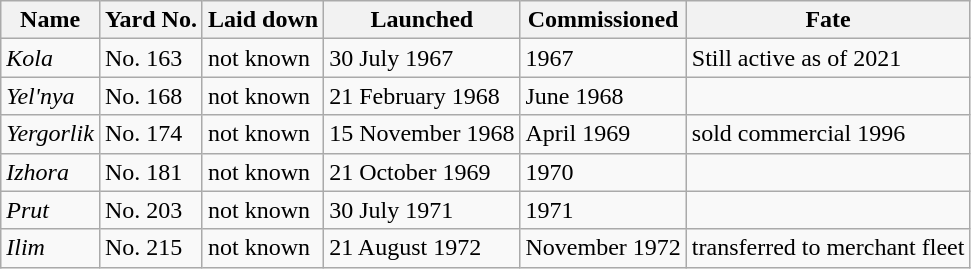<table class="wikitable">
<tr>
<th><strong>Name</strong></th>
<th><strong>Yard No.</strong></th>
<th><strong>Laid down</strong></th>
<th><strong>Launched</strong></th>
<th><strong>Commissioned</strong></th>
<th><strong>Fate</strong></th>
</tr>
<tr>
<td><em>Kola</em></td>
<td>No. 163</td>
<td>not known</td>
<td>30 July 1967</td>
<td>1967</td>
<td>Still active as of 2021</td>
</tr>
<tr>
<td><em>Yel'nya</em></td>
<td>No. 168</td>
<td>not known</td>
<td>21 February 1968</td>
<td>June 1968</td>
<td></td>
</tr>
<tr>
<td><em>Yergorlik</em></td>
<td>No. 174</td>
<td>not known</td>
<td>15 November 1968</td>
<td>April 1969</td>
<td>sold commercial 1996</td>
</tr>
<tr>
<td><em>Izhora</em></td>
<td>No. 181</td>
<td>not known</td>
<td>21 October 1969</td>
<td>1970</td>
<td></td>
</tr>
<tr>
<td><em>Prut</em></td>
<td>No. 203</td>
<td>not known</td>
<td>30 July 1971</td>
<td>1971</td>
<td></td>
</tr>
<tr>
<td><em>Ilim</em></td>
<td>No. 215</td>
<td>not known</td>
<td>21 August 1972</td>
<td>November 1972</td>
<td>transferred to merchant fleet</td>
</tr>
</table>
